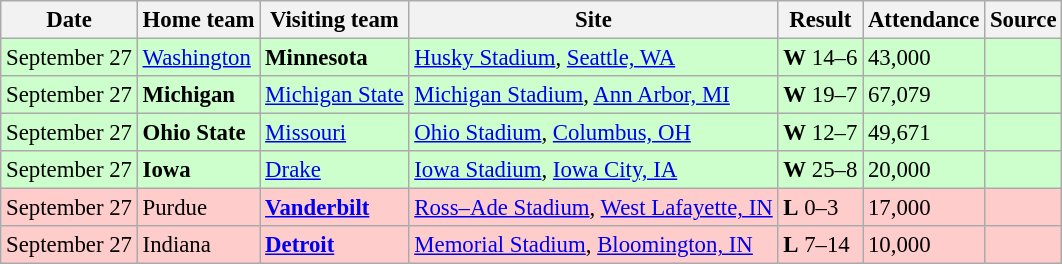<table class="wikitable" style="font-size:95%;">
<tr>
<th>Date</th>
<th>Home team</th>
<th>Visiting team</th>
<th>Site</th>
<th>Result</th>
<th>Attendance</th>
<th class="unsortable">Source</th>
</tr>
<tr bgcolor=ccffcc>
<td>September 27</td>
<td><a href='#'>Washington</a></td>
<td><strong>Minnesota</strong></td>
<td><a href='#'>Husky Stadium</a>, <a href='#'>Seattle, WA</a></td>
<td><strong>W</strong> 14–6</td>
<td>43,000</td>
<td></td>
</tr>
<tr bgcolor=ccffcc>
<td>September 27</td>
<td><strong>Michigan</strong></td>
<td><a href='#'>Michigan State</a></td>
<td><a href='#'>Michigan Stadium</a>, <a href='#'>Ann Arbor, MI</a></td>
<td><strong>W</strong> 19–7</td>
<td>67,079</td>
<td></td>
</tr>
<tr bgcolor=ccffcc>
<td>September 27</td>
<td><strong>Ohio State</strong></td>
<td><a href='#'>Missouri</a></td>
<td><a href='#'>Ohio Stadium</a>, <a href='#'>Columbus, OH</a></td>
<td><strong>W</strong> 12–7</td>
<td>49,671</td>
<td></td>
</tr>
<tr bgcolor=ccffcc>
<td>September 27</td>
<td><strong>Iowa</strong></td>
<td><a href='#'>Drake</a></td>
<td><a href='#'>Iowa Stadium</a>, <a href='#'>Iowa City, IA</a></td>
<td><strong>W</strong> 25–8</td>
<td>20,000</td>
<td></td>
</tr>
<tr bgcolor=ffcccc>
<td>September 27</td>
<td>Purdue</td>
<td><strong><a href='#'>Vanderbilt</a></strong></td>
<td><a href='#'>Ross&ndash;Ade Stadium</a>, <a href='#'>West Lafayette, IN</a></td>
<td><strong>L</strong> 0–3</td>
<td>17,000</td>
<td></td>
</tr>
<tr bgcolor=ffcccc>
<td>September 27</td>
<td>Indiana</td>
<td><strong><a href='#'>Detroit</a></strong></td>
<td><a href='#'>Memorial Stadium</a>, <a href='#'>Bloomington, IN</a></td>
<td><strong>L</strong> 7–14</td>
<td>10,000</td>
<td></td>
</tr>
</table>
